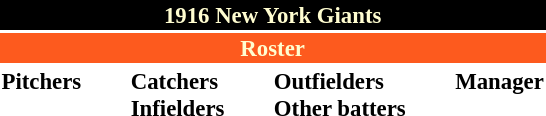<table class="toccolours" style="font-size: 95%;">
<tr>
<th colspan="10" style="background-color: black; color: #FFFDD0; text-align: center;">1916 New York Giants</th>
</tr>
<tr>
<td colspan="10" style="background-color: #fd5a1e; color: #FFFDD0; text-align: center;"><strong>Roster</strong></td>
</tr>
<tr>
<td valign="top"><strong>Pitchers</strong><br> 
 

 
 
 
 


 

</td>
<td width="25px"></td>
<td valign="top"><strong>Catchers</strong><br>
 



<strong>Infielders</strong>
 
 



 
 


 

</td>
<td width="25px"></td>
<td valign="top"><strong>Outfielders</strong><br>
 
 
 
<strong>Other batters</strong>
 


</td>
<td width="25px"></td>
<td valign="top"><strong>Manager</strong><br></td>
</tr>
</table>
